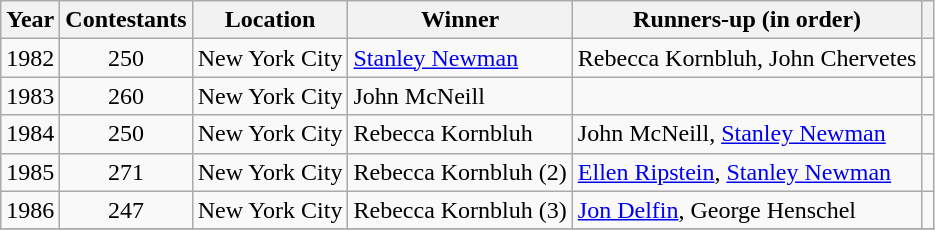<table class="wikitable sortable">
<tr>
<th align="left">Year</th>
<th>Contestants</th>
<th>Location</th>
<th>Winner</th>
<th>Runners-up (in order)</th>
<th class="unsortable"></th>
</tr>
<tr>
<td>1982</td>
<td align="center">250</td>
<td>New York City</td>
<td><a href='#'>Stanley Newman</a></td>
<td>Rebecca Kornbluh, John Chervetes</td>
<td align="center"></td>
</tr>
<tr>
<td>1983</td>
<td align="center">260</td>
<td>New York City</td>
<td>John McNeill</td>
<td></td>
<td align="center"></td>
</tr>
<tr>
<td>1984</td>
<td align="center">250</td>
<td>New York City</td>
<td>Rebecca Kornbluh</td>
<td>John McNeill, <a href='#'>Stanley Newman</a></td>
<td align="center"></td>
</tr>
<tr>
<td>1985</td>
<td align="center">271</td>
<td>New York City</td>
<td>Rebecca Kornbluh (2)</td>
<td><a href='#'>Ellen Ripstein</a>, <a href='#'>Stanley Newman</a></td>
<td align="center"></td>
</tr>
<tr>
<td>1986</td>
<td align="center">247</td>
<td>New York City</td>
<td>Rebecca Kornbluh (3)</td>
<td><a href='#'>Jon Delfin</a>, George Henschel</td>
<td align="center"></td>
</tr>
<tr>
</tr>
</table>
